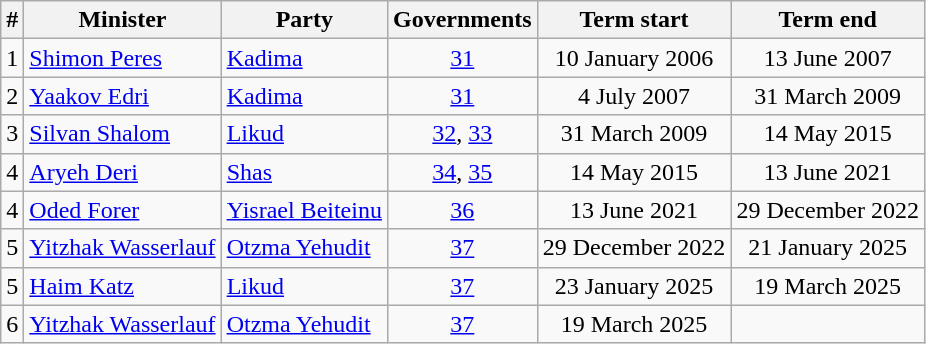<table class=wikitable style=text-align:center>
<tr>
<th>#</th>
<th>Minister</th>
<th>Party</th>
<th>Governments</th>
<th>Term start</th>
<th>Term end</th>
</tr>
<tr>
<td>1</td>
<td align=left><a href='#'>Shimon Peres</a></td>
<td align=left><a href='#'>Kadima</a></td>
<td><a href='#'>31</a></td>
<td>10 January 2006</td>
<td>13 June 2007</td>
</tr>
<tr>
<td>2</td>
<td align=left><a href='#'>Yaakov Edri</a></td>
<td align=left><a href='#'>Kadima</a></td>
<td><a href='#'>31</a></td>
<td>4 July 2007</td>
<td>31 March 2009</td>
</tr>
<tr>
<td>3</td>
<td align=left><a href='#'>Silvan Shalom</a></td>
<td align=left><a href='#'>Likud</a></td>
<td><a href='#'>32</a>, <a href='#'>33</a></td>
<td>31 March 2009</td>
<td>14 May 2015</td>
</tr>
<tr>
<td>4</td>
<td align=left><a href='#'>Aryeh Deri</a></td>
<td align=left><a href='#'>Shas</a></td>
<td><a href='#'>34</a>, <a href='#'>35</a></td>
<td>14 May 2015</td>
<td>13 June 2021</td>
</tr>
<tr>
<td>4</td>
<td align=left><a href='#'>Oded Forer</a></td>
<td align=left><a href='#'>Yisrael Beiteinu</a></td>
<td><a href='#'>36</a></td>
<td>13 June 2021</td>
<td>29 December 2022</td>
</tr>
<tr>
<td>5</td>
<td align=left><a href='#'>Yitzhak Wasserlauf</a></td>
<td align=left><a href='#'>Otzma Yehudit</a></td>
<td><a href='#'>37</a></td>
<td>29 December 2022</td>
<td>21 January 2025</td>
</tr>
<tr>
<td>5</td>
<td align=left><a href='#'>Haim Katz</a></td>
<td align=left><a href='#'>Likud</a></td>
<td><a href='#'>37</a></td>
<td>23 January 2025</td>
<td>19 March 2025</td>
</tr>
<tr>
<td>6</td>
<td align=left><a href='#'>Yitzhak Wasserlauf</a></td>
<td align=left><a href='#'>Otzma Yehudit</a></td>
<td><a href='#'>37</a></td>
<td>19 March 2025</td>
<td></td>
</tr>
</table>
